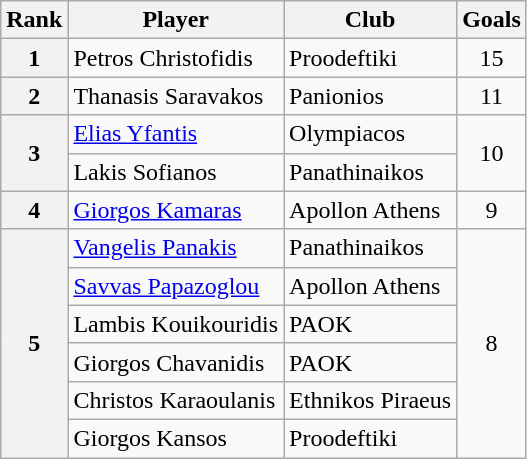<table class="wikitable" style="text-align:center">
<tr>
<th>Rank</th>
<th>Player</th>
<th>Club</th>
<th>Goals</th>
</tr>
<tr>
<th>1</th>
<td align="left"> Petros Christofidis</td>
<td align="left">Proodeftiki</td>
<td>15</td>
</tr>
<tr>
<th>2</th>
<td align="left"> Thanasis Saravakos</td>
<td align="left">Panionios</td>
<td>11</td>
</tr>
<tr>
<th rowspan=2>3</th>
<td align="left"> <a href='#'>Elias Yfantis</a></td>
<td align="left">Olympiacos</td>
<td rowspan=2>10</td>
</tr>
<tr>
<td align="left"> Lakis Sofianos</td>
<td align="left">Panathinaikos</td>
</tr>
<tr>
<th>4</th>
<td align="left"> <a href='#'>Giorgos Kamaras</a></td>
<td align="left">Apollon Athens</td>
<td>9</td>
</tr>
<tr>
<th rowspan=6>5</th>
<td align="left"> <a href='#'>Vangelis Panakis</a></td>
<td align="left">Panathinaikos</td>
<td rowspan=6>8</td>
</tr>
<tr>
<td align="left"> <a href='#'>Savvas Papazoglou</a></td>
<td align="left">Apollon Athens</td>
</tr>
<tr>
<td align="left"> Lambis Kouikouridis</td>
<td align="left">PAOK</td>
</tr>
<tr>
<td align="left"> Giorgos Chavanidis</td>
<td align="left">PAOK</td>
</tr>
<tr>
<td align="left"> Christos Karaoulanis</td>
<td align="left">Ethnikos Piraeus</td>
</tr>
<tr>
<td align="left"> Giorgos Kansos</td>
<td align="left">Proodeftiki</td>
</tr>
</table>
